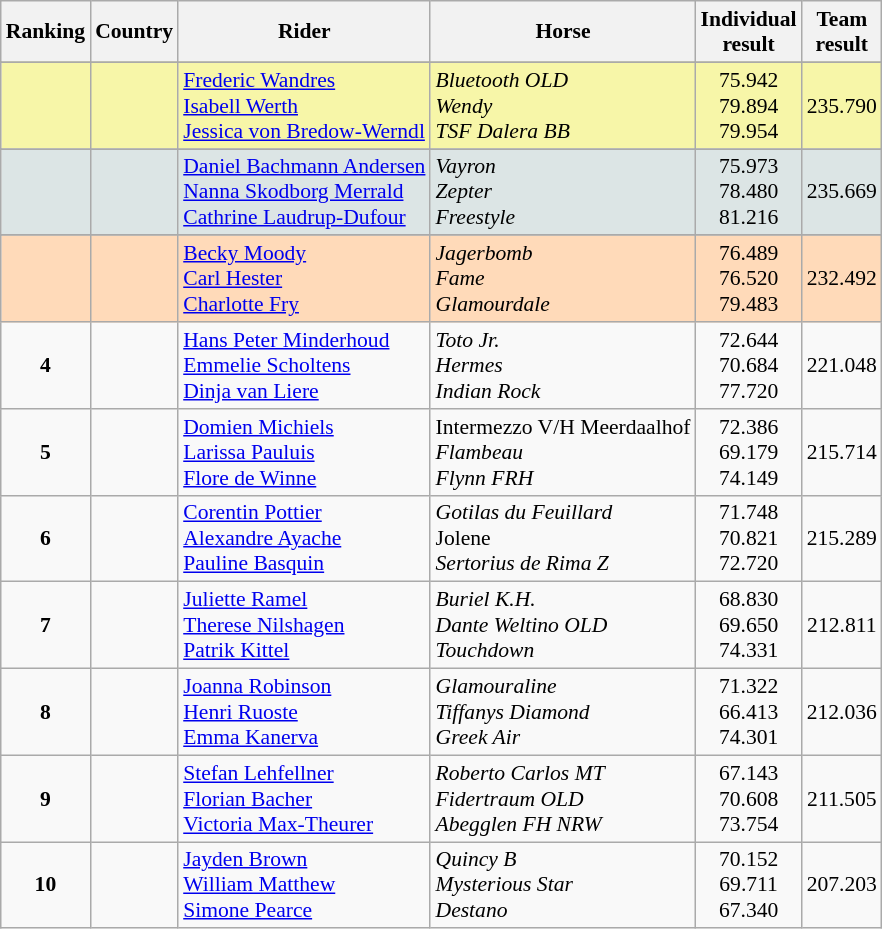<table class="wikitable gauche sortable alternance" style="text-align:center; font-size:90%;">
<tr>
<th scope=col>Ranking</th>
<th scope=col>Country</th>
<th scope=col>Rider</th>
<th scope=col>Horse</th>
<th scope=col>Individual<br>result</th>
<th scope=col>Team<br>result</th>
</tr>
<tr>
</tr>
<tr style="background:#F7F6A8;">
<td></td>
<td style="text-align:left;"></td>
<td style="text-align:left;"><a href='#'>Frederic Wandres</a><br><a href='#'>Isabell Werth</a><br><a href='#'>Jessica von Bredow-Werndl</a></td>
<td style="text-align:left;"><em>Bluetooth OLD</em><br><em>Wendy</em><br><em>TSF Dalera BB</em></td>
<td>75.942<br>79.894<br>79.954</td>
<td>235.790</td>
</tr>
<tr>
</tr>
<tr style="background:#DCE5E5;">
<td></td>
<td style="text-align:left;"></td>
<td style="text-align:left;"><a href='#'>Daniel Bachmann Andersen</a><br><a href='#'>Nanna Skodborg Merrald</a><br><a href='#'>Cathrine Laudrup-Dufour</a></td>
<td style="text-align:left;"><em>Vayron</em><br><em>Zepter</em><br><em>Freestyle</em></td>
<td>75.973<br>78.480<br>81.216</td>
<td>235.669</td>
</tr>
<tr>
</tr>
<tr style="background:#FFDAB9;">
<td></td>
<td style="text-align:left;"></td>
<td style="text-align:left;"><a href='#'>Becky Moody</a><br><a href='#'>Carl Hester</a><br><a href='#'>Charlotte Fry</a></td>
<td style="text-align:left;"><em>Jagerbomb</em><br><em>Fame</em><br><em>Glamourdale</em></td>
<td>76.489<br>76.520<br>79.483</td>
<td>232.492</td>
</tr>
<tr>
<td><strong>4</strong></td>
<td style="text-align:left;"></td>
<td style="text-align:left;"><a href='#'>Hans Peter Minderhoud</a><br><a href='#'>Emmelie Scholtens</a><br><a href='#'>Dinja van Liere</a></td>
<td style="text-align:left;"><em>Toto Jr.</em><br><em>Hermes</em><br><em>Indian Rock</em></td>
<td>72.644<br>70.684<br>77.720</td>
<td>221.048</td>
</tr>
<tr>
<td><strong>5</strong></td>
<td style="text-align:left;"></td>
<td style="text-align:left;"><a href='#'>Domien Michiels</a><br><a href='#'>Larissa Pauluis</a><br><a href='#'>Flore de Winne</a></td>
<td style="text-align:left;">Intermezzo V/H Meerdaalhof<br><em>Flambeau</em><br><em>Flynn FRH</em></td>
<td>72.386<br>69.179<br>74.149</td>
<td>215.714</td>
</tr>
<tr>
<td><strong>6</strong></td>
<td style="text-align:left;"></td>
<td style="text-align:left;"><a href='#'>Corentin Pottier</a><br><a href='#'>Alexandre Ayache</a><br><a href='#'>Pauline Basquin</a></td>
<td style="text-align:left;"><em>Gotilas du Feuillard</em><br>Jolene<em><br>Sertorius de Rima Z</em></td>
<td>71.748<br>70.821<br>72.720</td>
<td>215.289</td>
</tr>
<tr>
<td><strong>7</strong></td>
<td style="text-align:left;"></td>
<td style="text-align:left;"><a href='#'>Juliette Ramel</a><br><a href='#'>Therese Nilshagen</a><br><a href='#'>Patrik Kittel</a></td>
<td style="text-align:left;"><em>Buriel K.H.</em><br><em>Dante Weltino OLD</em><br><em>Touchdown</em></td>
<td>68.830<br>69.650<br>74.331</td>
<td>212.811</td>
</tr>
<tr>
<td><strong>8</strong></td>
<td style="text-align:left;"></td>
<td style="text-align:left;"><a href='#'>Joanna Robinson</a><br><a href='#'>Henri Ruoste</a><br><a href='#'>Emma Kanerva</a></td>
<td style="text-align:left;"><em>Glamouraline</em><br><em>Tiffanys Diamond</em><br><em>Greek Air</em></td>
<td>71.322<br>66.413<br>74.301</td>
<td>212.036</td>
</tr>
<tr>
<td><strong>9</strong></td>
<td style="text-align:left;"></td>
<td style="text-align:left;"><a href='#'>Stefan Lehfellner</a><br><a href='#'>Florian Bacher</a><br><a href='#'>Victoria Max-Theurer</a></td>
<td style="text-align:left;"><em>Roberto Carlos MT</em><br><em>Fidertraum OLD</em><br><em>Abegglen FH NRW</em></td>
<td>67.143<br>70.608<br>73.754</td>
<td>211.505</td>
</tr>
<tr>
<td><strong>10</strong></td>
<td style="text-align:left;"></td>
<td style="text-align:left;"><a href='#'>Jayden Brown</a><br><a href='#'>William Matthew</a><br><a href='#'>Simone Pearce</a></td>
<td style="text-align:left;"><em>Quincy B</em><br><em>Mysterious Star</em><br><em>Destano</em></td>
<td>70.152<br>69.711<br>67.340</td>
<td>207.203</td>
</tr>
</table>
